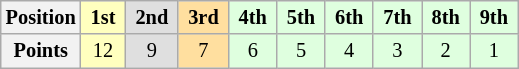<table class="wikitable" style="font-size:85%; text-align:center">
<tr>
<th>Position</th>
<td style="background:#ffffbf;"> <strong>1st</strong> </td>
<td style="background:#dfdfdf;"> <strong>2nd</strong> </td>
<td style="background:#ffdf9f;"> <strong>3rd</strong> </td>
<td style="background:#dfffdf;"> <strong>4th</strong> </td>
<td style="background:#dfffdf;"> <strong>5th</strong> </td>
<td style="background:#dfffdf;"> <strong>6th</strong> </td>
<td style="background:#dfffdf;"> <strong>7th</strong> </td>
<td style="background:#dfffdf;"> <strong>8th</strong> </td>
<td style="background:#dfffdf;"> <strong>9th</strong> </td>
</tr>
<tr>
<th>Points</th>
<td style="background:#ffffbf;">12</td>
<td style="background:#dfdfdf;">9</td>
<td style="background:#ffdf9f;">7</td>
<td style="background:#dfffdf;">6</td>
<td style="background:#dfffdf;">5</td>
<td style="background:#dfffdf;">4</td>
<td style="background:#dfffdf;">3</td>
<td style="background:#dfffdf;">2</td>
<td style="background:#dfffdf;">1</td>
</tr>
</table>
